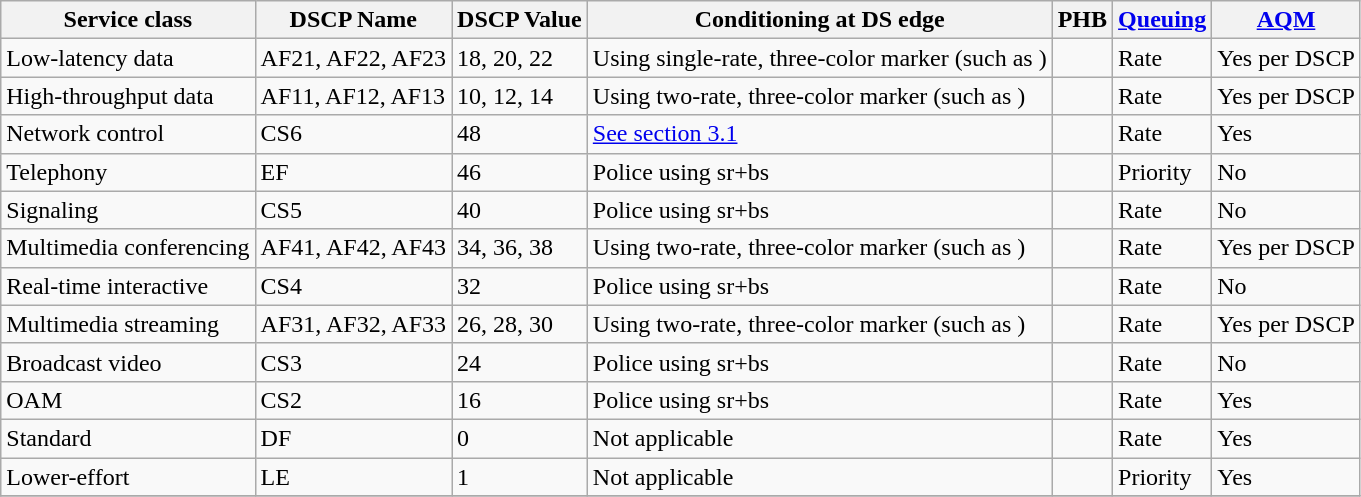<table class="wikitable">
<tr>
<th>Service class</th>
<th>DSCP Name</th>
<th>DSCP Value</th>
<th>Conditioning at DS edge</th>
<th>PHB</th>
<th><a href='#'>Queuing</a></th>
<th><a href='#'>AQM</a></th>
</tr>
<tr>
<td>Low-latency data</td>
<td>AF21, AF22, AF23</td>
<td>18, 20, 22</td>
<td>Using single-rate, three-color marker (such as )</td>
<td></td>
<td>Rate</td>
<td>Yes per DSCP</td>
</tr>
<tr>
<td>High-throughput data</td>
<td>AF11, AF12, AF13</td>
<td>10, 12, 14</td>
<td>Using two-rate, three-color marker (such as )</td>
<td></td>
<td>Rate</td>
<td>Yes per DSCP</td>
</tr>
<tr>
<td>Network control</td>
<td>CS6</td>
<td>48</td>
<td><a href='#'>See section 3.1</a></td>
<td></td>
<td>Rate</td>
<td>Yes</td>
</tr>
<tr>
<td>Telephony</td>
<td>EF</td>
<td>46</td>
<td>Police using sr+bs</td>
<td></td>
<td>Priority</td>
<td>No</td>
</tr>
<tr>
<td>Signaling</td>
<td>CS5</td>
<td>40</td>
<td>Police using sr+bs</td>
<td></td>
<td>Rate</td>
<td>No</td>
</tr>
<tr>
<td>Multimedia conferencing</td>
<td>AF41, AF42, AF43</td>
<td>34, 36, 38</td>
<td>Using two-rate, three-color marker (such as )</td>
<td></td>
<td>Rate</td>
<td>Yes per DSCP</td>
</tr>
<tr>
<td>Real-time interactive</td>
<td>CS4</td>
<td>32</td>
<td>Police using sr+bs</td>
<td></td>
<td>Rate</td>
<td>No</td>
</tr>
<tr>
<td>Multimedia streaming</td>
<td>AF31, AF32, AF33</td>
<td>26, 28, 30</td>
<td>Using two-rate, three-color marker (such as )</td>
<td></td>
<td>Rate</td>
<td>Yes per DSCP</td>
</tr>
<tr>
<td>Broadcast video</td>
<td>CS3</td>
<td>24</td>
<td>Police using sr+bs</td>
<td></td>
<td>Rate</td>
<td>No</td>
</tr>
<tr>
<td>OAM</td>
<td>CS2</td>
<td>16</td>
<td>Police using sr+bs</td>
<td></td>
<td>Rate</td>
<td>Yes</td>
</tr>
<tr>
<td>Standard</td>
<td>DF</td>
<td>0</td>
<td>Not applicable</td>
<td></td>
<td>Rate</td>
<td>Yes</td>
</tr>
<tr>
<td>Lower-effort</td>
<td>LE</td>
<td>1</td>
<td>Not applicable</td>
<td></td>
<td>Priority</td>
<td>Yes</td>
</tr>
<tr>
</tr>
</table>
